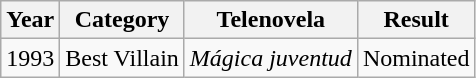<table class="wikitable">
<tr>
<th>Year</th>
<th>Category</th>
<th>Telenovela</th>
<th>Result</th>
</tr>
<tr>
<td>1993</td>
<td>Best Villain</td>
<td><em>Mágica juventud</em></td>
<td>Nominated</td>
</tr>
</table>
